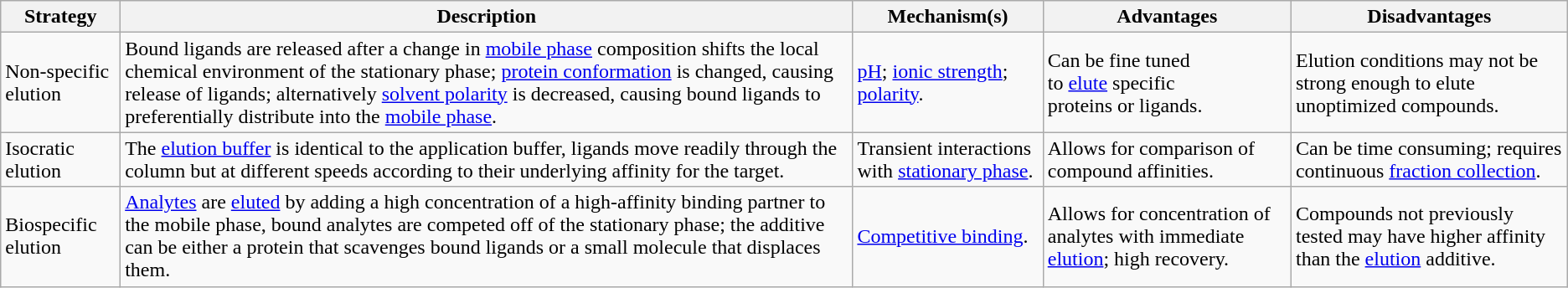<table class="wikitable">
<tr>
<th>Strategy</th>
<th>Description</th>
<th>Mechanism(s)</th>
<th>Advantages</th>
<th>Disadvantages</th>
</tr>
<tr>
<td>Non-specific elution</td>
<td>Bound ligands are released after a change in <a href='#'>mobile phase</a> composition shifts the local chemical environment of the stationary phase; <a href='#'>protein conformation</a> is changed, causing release of ligands; alternatively <a href='#'>solvent polarity</a> is decreased, causing bound ligands to preferentially distribute into the <a href='#'>mobile phase</a>.</td>
<td><a href='#'>pH</a>; <a href='#'>ionic strength</a>; <a href='#'>polarity</a>.</td>
<td>Can be fine tuned<br>to <a href='#'>elute</a> specific<br>proteins or ligands.</td>
<td>Elution conditions may not be strong enough to elute unoptimized compounds.</td>
</tr>
<tr>
<td>Isocratic elution</td>
<td>The <a href='#'>elution buffer</a> is identical to the application buffer, ligands move readily through the column but at different speeds according to their underlying affinity for the target.</td>
<td>Transient interactions with <a href='#'>stationary phase</a>.</td>
<td>Allows for comparison of compound affinities.</td>
<td>Can be time consuming; requires continuous <a href='#'>fraction collection</a>.</td>
</tr>
<tr>
<td>Biospecific elution</td>
<td><a href='#'>Analytes</a> are <a href='#'>eluted</a> by adding a high concentration of a high-affinity binding partner to the mobile phase, bound analytes are competed off of the stationary phase; the additive can be either a protein that scavenges bound ligands or a small molecule that displaces them.</td>
<td><a href='#'>Competitive binding</a>.</td>
<td>Allows for concentration of analytes with immediate <a href='#'>elution</a>; high recovery.</td>
<td>Compounds not previously tested may have higher affinity than the <a href='#'>elution</a> additive.</td>
</tr>
</table>
